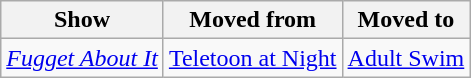<table class="wikitable">
<tr ">
<th>Show</th>
<th>Moved from</th>
<th>Moved to</th>
</tr>
<tr>
<td><em><a href='#'>Fugget About It</a></em></td>
<td><a href='#'>Teletoon at Night</a></td>
<td><a href='#'>Adult Swim</a></td>
</tr>
</table>
